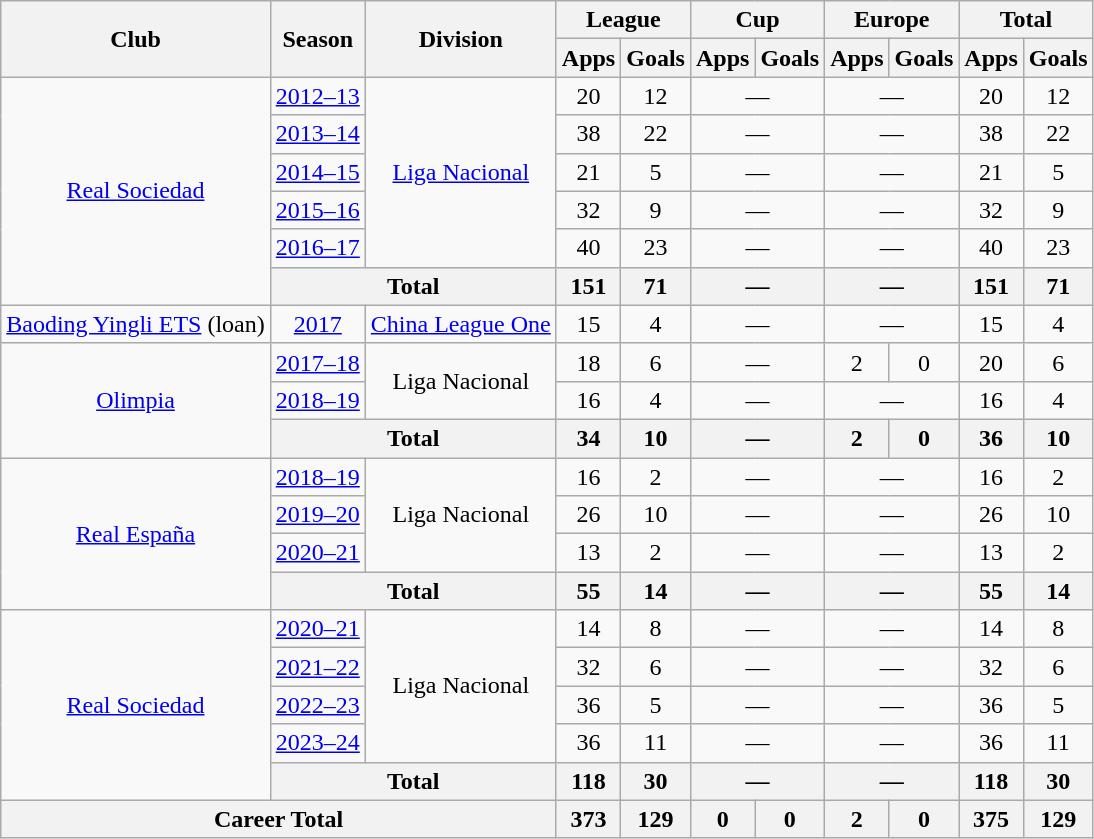<table class="wikitable" style="text-align: center;">
<tr>
<th rowspan="2">Club</th>
<th rowspan="2">Season</th>
<th rowspan="2">Division</th>
<th colspan="2">League</th>
<th colspan="2">Cup</th>
<th colspan="2">Europe</th>
<th colspan="2">Total</th>
</tr>
<tr>
<th>Apps</th>
<th>Goals</th>
<th>Apps</th>
<th>Goals</th>
<th>Apps</th>
<th>Goals</th>
<th>Apps</th>
<th>Goals</th>
</tr>
<tr>
<td rowspan="6"><a href='#'>Real Sociedad</a></td>
<td><a href='#'>2012–13</a></td>
<td rowspan="5"><a href='#'>Liga Nacional</a></td>
<td>20</td>
<td>12</td>
<td colspan="2">—</td>
<td colspan="2">—</td>
<td>20</td>
<td>12</td>
</tr>
<tr>
<td><a href='#'>2013–14</a></td>
<td>38</td>
<td>22</td>
<td colspan="2">—</td>
<td colspan="2">—</td>
<td>38</td>
<td>22</td>
</tr>
<tr>
<td><a href='#'>2014–15</a></td>
<td>21</td>
<td>5</td>
<td colspan="2">—</td>
<td colspan="2">—</td>
<td>21</td>
<td>5</td>
</tr>
<tr>
<td><a href='#'>2015–16</a></td>
<td>32</td>
<td>9</td>
<td colspan="2">—</td>
<td colspan="2">—</td>
<td>32</td>
<td>9</td>
</tr>
<tr>
<td><a href='#'>2016–17</a></td>
<td>40</td>
<td>23</td>
<td colspan="2">—</td>
<td colspan="2">—</td>
<td>40</td>
<td>23</td>
</tr>
<tr>
<th colspan="2">Total</th>
<th>151</th>
<th>71</th>
<th colspan="2">—</th>
<th colspan="2">—</th>
<th>151</th>
<th>71</th>
</tr>
<tr>
<td><a href='#'>Baoding Yingli ETS</a> (loan)</td>
<td><a href='#'>2017</a></td>
<td><a href='#'>China League One</a></td>
<td>15</td>
<td>4</td>
<td colspan="2">—</td>
<td colspan="2">—</td>
<td>15</td>
<td>4</td>
</tr>
<tr>
<td rowspan="3"><a href='#'>Olimpia</a></td>
<td><a href='#'>2017–18</a></td>
<td rowspan="2">Liga Nacional</td>
<td>18</td>
<td>6</td>
<td colspan="2">—</td>
<td>2</td>
<td>0</td>
<td>20</td>
<td>6</td>
</tr>
<tr>
<td><a href='#'>2018–19</a></td>
<td>16</td>
<td>4</td>
<td colspan="2">—</td>
<td colspan="2">—</td>
<td>16</td>
<td>4</td>
</tr>
<tr>
<th colspan="2">Total</th>
<th>34</th>
<th>10</th>
<th colspan="2">—</th>
<th>2</th>
<th>0</th>
<th>36</th>
<th>10</th>
</tr>
<tr>
<td rowspan="4"><a href='#'>Real España</a></td>
<td><a href='#'>2018–19</a></td>
<td rowspan="3">Liga Nacional</td>
<td>16</td>
<td>2</td>
<td colspan="2">—</td>
<td colspan="2">—</td>
<td>16</td>
<td>2</td>
</tr>
<tr>
<td><a href='#'>2019–20</a></td>
<td>26</td>
<td>10</td>
<td colspan="2">—</td>
<td colspan="2">—</td>
<td>26</td>
<td>10</td>
</tr>
<tr>
<td><a href='#'>2020–21</a></td>
<td>13</td>
<td>2</td>
<td colspan="2">—</td>
<td colspan="2">—</td>
<td>13</td>
<td>2</td>
</tr>
<tr>
<th colspan="2">Total</th>
<th>55</th>
<th>14</th>
<th colspan="2">—</th>
<th colspan="2">—</th>
<th>55</th>
<th>14</th>
</tr>
<tr>
<td rowspan="5"><a href='#'>Real Sociedad</a></td>
<td><a href='#'>2020–21</a></td>
<td rowspan="4">Liga Nacional</td>
<td>14</td>
<td>8</td>
<td colspan="2">—</td>
<td colspan="2">—</td>
<td>14</td>
<td>8</td>
</tr>
<tr>
<td><a href='#'>2021–22</a></td>
<td>32</td>
<td>6</td>
<td colspan="2">—</td>
<td colspan="2">—</td>
<td>32</td>
<td>6</td>
</tr>
<tr>
<td><a href='#'>2022–23</a></td>
<td>36</td>
<td>5</td>
<td colspan="2">—</td>
<td colspan="2">—</td>
<td>36</td>
<td>5</td>
</tr>
<tr>
<td><a href='#'>2023–24</a></td>
<td>36</td>
<td>11</td>
<td colspan="2">—</td>
<td colspan="2">—</td>
<td>36</td>
<td>11</td>
</tr>
<tr>
<th colspan="2">Total</th>
<th>118</th>
<th>30</th>
<th colspan="2">—</th>
<th colspan="2">—</th>
<th>118</th>
<th>30</th>
</tr>
<tr>
<th colspan="3">Career Total</th>
<th>373</th>
<th>129</th>
<th>0</th>
<th>0</th>
<th>2</th>
<th>0</th>
<th>375</th>
<th>129</th>
</tr>
</table>
